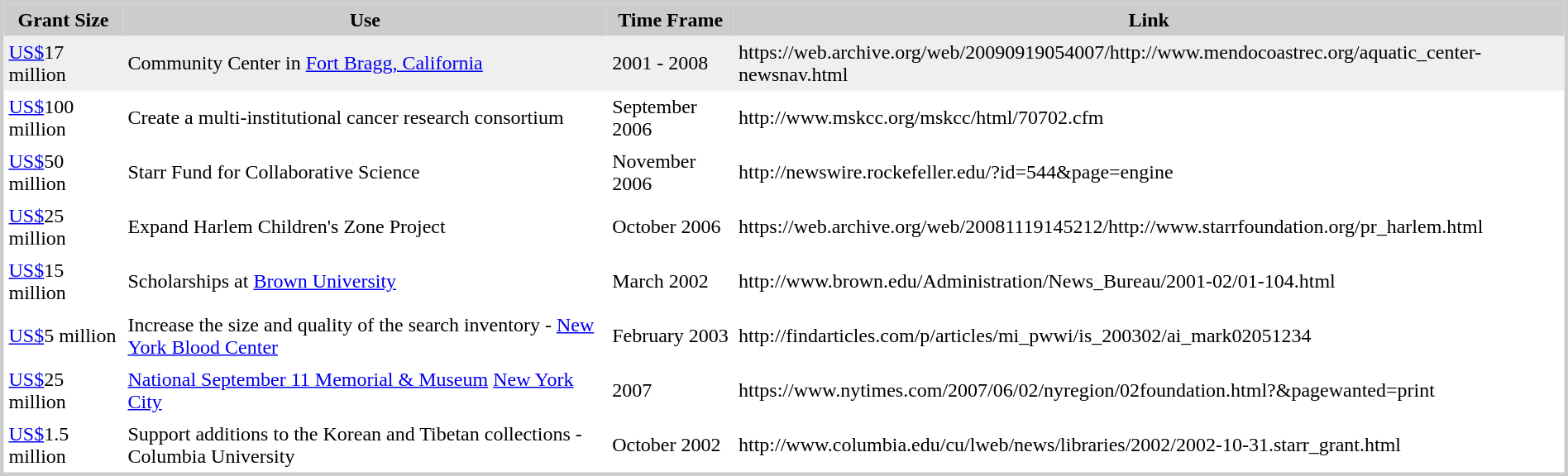<table cellpadding="4" cellspacing="0" style="border:3px solid #cccccc;" class="sortable">
<tr bgcolor="#cccccc">
<th>Grant Size</th>
<th>Use</th>
<th>Time Frame</th>
<th>Link</th>
</tr>
<tr bgcolor="#efefef">
<td><a href='#'>US$</a>17 million</td>
<td>Community Center in <a href='#'>Fort Bragg, California</a></td>
<td>2001 - 2008</td>
<td>https://web.archive.org/web/20090919054007/http://www.mendocoastrec.org/aquatic_center-newsnav.html</td>
</tr>
<tr>
<td><a href='#'>US$</a>100 million</td>
<td>Create a multi-institutional cancer research consortium</td>
<td>September 2006</td>
<td>http://www.mskcc.org/mskcc/html/70702.cfm</td>
</tr>
<tr>
<td><a href='#'>US$</a>50 million</td>
<td>Starr Fund for Collaborative Science</td>
<td>November 2006</td>
<td>http://newswire.rockefeller.edu/?id=544&page=engine</td>
</tr>
<tr>
<td><a href='#'>US$</a>25 million</td>
<td>Expand Harlem Children's Zone Project</td>
<td>October 2006</td>
<td>https://web.archive.org/web/20081119145212/http://www.starrfoundation.org/pr_harlem.html</td>
</tr>
<tr>
<td><a href='#'>US$</a>15 million</td>
<td>Scholarships at <a href='#'>Brown University</a></td>
<td>March 2002</td>
<td>http://www.brown.edu/Administration/News_Bureau/2001-02/01-104.html</td>
</tr>
<tr>
<td><a href='#'>US$</a>5 million</td>
<td>Increase the size and quality of the search inventory - <a href='#'>New York Blood Center</a></td>
<td>February 2003</td>
<td>http://findarticles.com/p/articles/mi_pwwi/is_200302/ai_mark02051234</td>
</tr>
<tr>
<td><a href='#'>US$</a>25 million</td>
<td><a href='#'>National September 11 Memorial & Museum</a> <a href='#'>New York City</a></td>
<td>2007</td>
<td>https://www.nytimes.com/2007/06/02/nyregion/02foundation.html?&pagewanted=print</td>
</tr>
<tr>
<td><a href='#'>US$</a>1.5 million</td>
<td>Support additions to the Korean and Tibetan collections - Columbia University</td>
<td>October 2002</td>
<td>http://www.columbia.edu/cu/lweb/news/libraries/2002/2002-10-31.starr_grant.html</td>
</tr>
</table>
